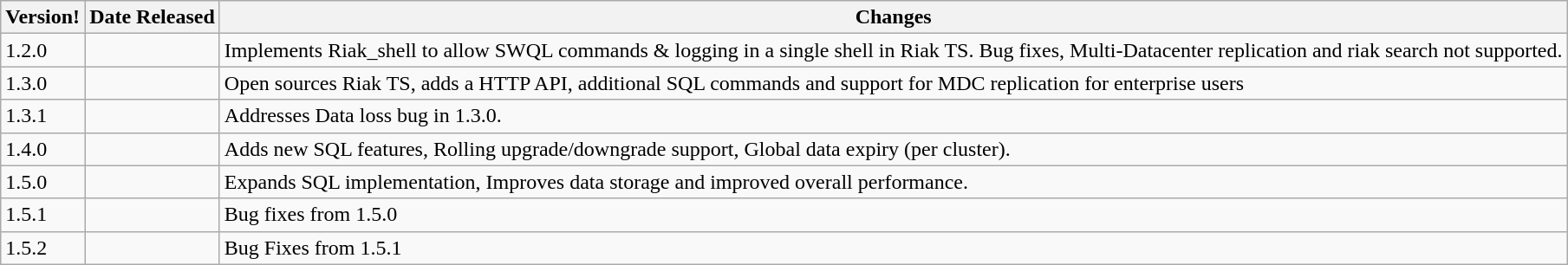<table class="wikitable sortable">
<tr>
<th data-sort-type="IPAddress">Version!</th>
<th>Date Released</th>
<th>Changes</th>
</tr>
<tr>
<td>1.2.0</td>
<td></td>
<td>Implements Riak_shell to allow SWQL commands & logging in a single shell in Riak TS. Bug fixes, Multi-Datacenter replication and riak search not supported.</td>
</tr>
<tr>
<td>1.3.0</td>
<td></td>
<td>Open sources Riak TS, adds a HTTP API, additional SQL commands and support for MDC replication for enterprise users</td>
</tr>
<tr>
<td>1.3.1</td>
<td></td>
<td>Addresses Data loss bug in 1.3.0.</td>
</tr>
<tr>
<td>1.4.0</td>
<td></td>
<td>Adds new SQL features, Rolling upgrade/downgrade support, Global data expiry (per cluster).</td>
</tr>
<tr>
<td>1.5.0</td>
<td></td>
<td>Expands SQL implementation, Improves data storage and improved overall performance.</td>
</tr>
<tr>
<td>1.5.1</td>
<td></td>
<td>Bug fixes from 1.5.0</td>
</tr>
<tr>
<td>1.5.2</td>
<td></td>
<td>Bug Fixes from 1.5.1</td>
</tr>
</table>
